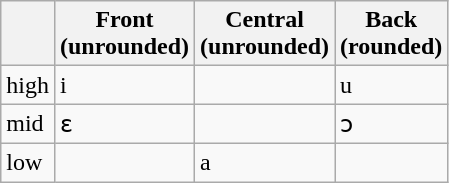<table class=" wikitable">
<tr>
<th></th>
<th>Front<br>(unrounded)</th>
<th>Central<br>(unrounded)</th>
<th>Back<br>(rounded)</th>
</tr>
<tr>
<td>high</td>
<td>i</td>
<td></td>
<td>u</td>
</tr>
<tr>
<td>mid</td>
<td>ɛ</td>
<td></td>
<td>ɔ</td>
</tr>
<tr>
<td>low</td>
<td></td>
<td>a</td>
<td></td>
</tr>
</table>
